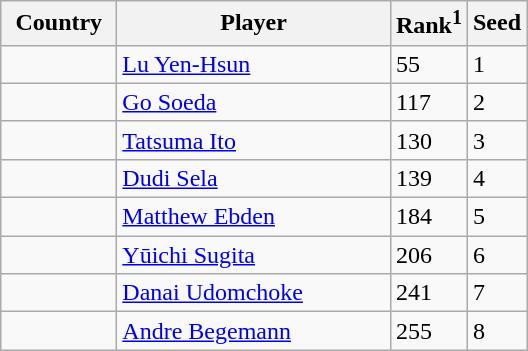<table class="sortable wikitable">
<tr>
<th width="70">Country</th>
<th width="175">Player</th>
<th>Rank<sup>1</sup></th>
<th>Seed</th>
</tr>
<tr>
<td></td>
<td><a href='#'>Lu Yen-Hsun</a></td>
<td>55</td>
<td>1</td>
</tr>
<tr>
<td></td>
<td><a href='#'>Go Soeda</a></td>
<td>117</td>
<td>2</td>
</tr>
<tr>
<td></td>
<td><a href='#'>Tatsuma Ito</a></td>
<td>130</td>
<td>3</td>
</tr>
<tr>
<td></td>
<td><a href='#'>Dudi Sela</a></td>
<td>139</td>
<td>4</td>
</tr>
<tr>
<td></td>
<td><a href='#'>Matthew Ebden</a></td>
<td>184</td>
<td>5</td>
</tr>
<tr>
<td></td>
<td><a href='#'>Yūichi Sugita</a></td>
<td>206</td>
<td>6</td>
</tr>
<tr>
<td></td>
<td><a href='#'>Danai Udomchoke</a></td>
<td>241</td>
<td>7</td>
</tr>
<tr>
<td></td>
<td><a href='#'>Andre Begemann</a></td>
<td>255</td>
<td>8</td>
</tr>
</table>
